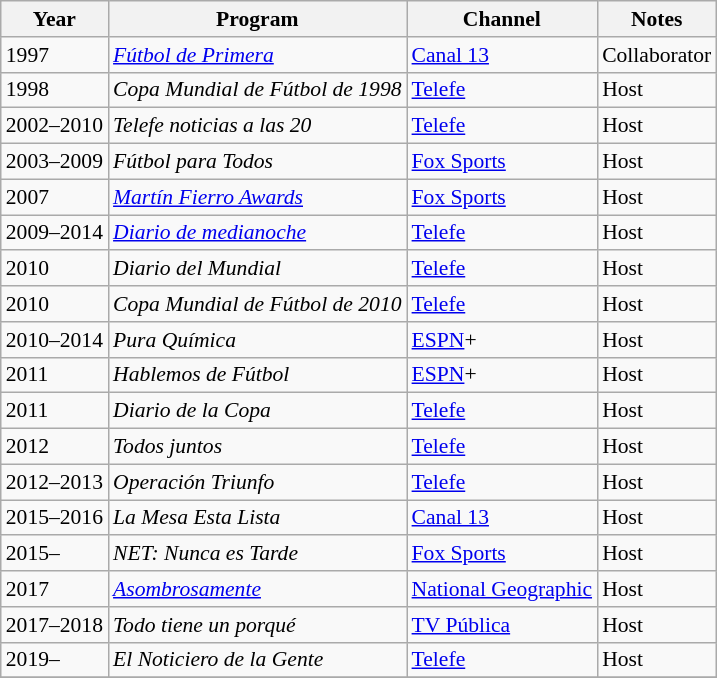<table class="wikitable" style="font-size: 90%;">
<tr>
<th>Year</th>
<th>Program</th>
<th>Channel</th>
<th>Notes</th>
</tr>
<tr>
<td>1997</td>
<td><em><a href='#'>Fútbol de Primera</a></em></td>
<td><a href='#'>Canal 13</a></td>
<td>Collaborator</td>
</tr>
<tr>
<td>1998</td>
<td><em>Copa Mundial de Fútbol de 1998</em></td>
<td><a href='#'>Telefe</a></td>
<td>Host</td>
</tr>
<tr>
<td>2002–2010</td>
<td><em>Telefe noticias a las 20</em></td>
<td><a href='#'>Telefe</a></td>
<td>Host</td>
</tr>
<tr>
<td>2003–2009</td>
<td><em>Fútbol para Todos</em></td>
<td><a href='#'>Fox Sports</a></td>
<td>Host</td>
</tr>
<tr>
<td>2007</td>
<td><em><a href='#'>Martín Fierro Awards</a></em></td>
<td><a href='#'>Fox Sports</a></td>
<td>Host</td>
</tr>
<tr>
<td>2009–2014</td>
<td><em><a href='#'>Diario de medianoche</a></em></td>
<td><a href='#'>Telefe</a></td>
<td>Host</td>
</tr>
<tr>
<td>2010</td>
<td><em>Diario del Mundial</em></td>
<td><a href='#'>Telefe</a></td>
<td>Host</td>
</tr>
<tr>
<td>2010</td>
<td><em>Copa Mundial de Fútbol de 2010</em></td>
<td><a href='#'>Telefe</a></td>
<td>Host</td>
</tr>
<tr>
<td>2010–2014</td>
<td><em>Pura Química</em></td>
<td><a href='#'>ESPN</a>+</td>
<td>Host</td>
</tr>
<tr>
<td>2011</td>
<td><em>Hablemos de Fútbol</em></td>
<td><a href='#'>ESPN</a>+</td>
<td>Host</td>
</tr>
<tr>
<td>2011</td>
<td><em>Diario de la Copa</em></td>
<td><a href='#'>Telefe</a></td>
<td>Host</td>
</tr>
<tr>
<td>2012</td>
<td><em>Todos juntos</em></td>
<td><a href='#'>Telefe</a></td>
<td>Host</td>
</tr>
<tr>
<td>2012–2013</td>
<td><em>Operación Triunfo</em></td>
<td><a href='#'>Telefe</a></td>
<td>Host</td>
</tr>
<tr>
<td>2015–2016</td>
<td><em>La Mesa Esta Lista</em></td>
<td><a href='#'>Canal 13</a></td>
<td>Host</td>
</tr>
<tr>
<td>2015–</td>
<td><em>NET: Nunca es Tarde</em></td>
<td><a href='#'>Fox Sports</a></td>
<td>Host</td>
</tr>
<tr>
<td>2017</td>
<td><em><a href='#'>Asombrosamente</a></em></td>
<td><a href='#'>National Geographic</a></td>
<td>Host</td>
</tr>
<tr>
<td>2017–2018</td>
<td><em>Todo tiene un porqué</em></td>
<td><a href='#'>TV Pública</a></td>
<td>Host</td>
</tr>
<tr>
<td>2019–</td>
<td><em>El Noticiero de la Gente</em></td>
<td><a href='#'>Telefe</a></td>
<td>Host</td>
</tr>
<tr>
</tr>
</table>
